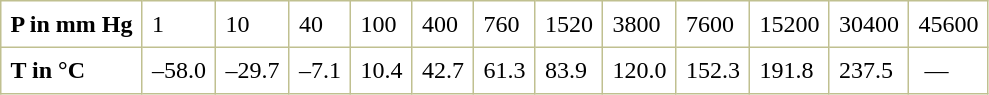<table border="1" cellspacing="0" cellpadding="6" style="margin: 0 0 0 0.5em; background: white; border-collapse: collapse; border-color: #C0C090;">
<tr>
<td><strong>P in mm Hg</strong></td>
<td>1</td>
<td>10</td>
<td>40</td>
<td>100</td>
<td>400</td>
<td>760</td>
<td>1520</td>
<td>3800</td>
<td>7600</td>
<td>15200</td>
<td>30400</td>
<td>45600</td>
</tr>
<tr>
<td><strong>T in °C</strong></td>
<td>–58.0</td>
<td>–29.7</td>
<td>–7.1</td>
<td>10.4</td>
<td>42.7</td>
<td>61.3</td>
<td>83.9</td>
<td>120.0</td>
<td>152.3</td>
<td>191.8</td>
<td>237.5</td>
<td> —</td>
</tr>
</table>
